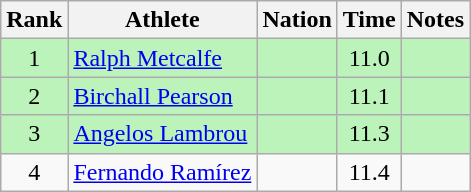<table class="wikitable sortable" style="text-align:center">
<tr>
<th>Rank</th>
<th>Athlete</th>
<th>Nation</th>
<th>Time</th>
<th>Notes</th>
</tr>
<tr bgcolor=bbf3bb>
<td>1</td>
<td align=left><a href='#'>Ralph Metcalfe</a></td>
<td align=left></td>
<td>11.0</td>
<td></td>
</tr>
<tr bgcolor=bbf3bb>
<td>2</td>
<td align=left><a href='#'>Birchall Pearson</a></td>
<td align=left></td>
<td>11.1</td>
<td></td>
</tr>
<tr bgcolor=bbf3bb>
<td>3</td>
<td align=left><a href='#'>Angelos Lambrou</a></td>
<td align=left></td>
<td>11.3</td>
<td></td>
</tr>
<tr>
<td>4</td>
<td align=left><a href='#'>Fernando Ramírez</a></td>
<td align=left></td>
<td>11.4</td>
<td></td>
</tr>
</table>
